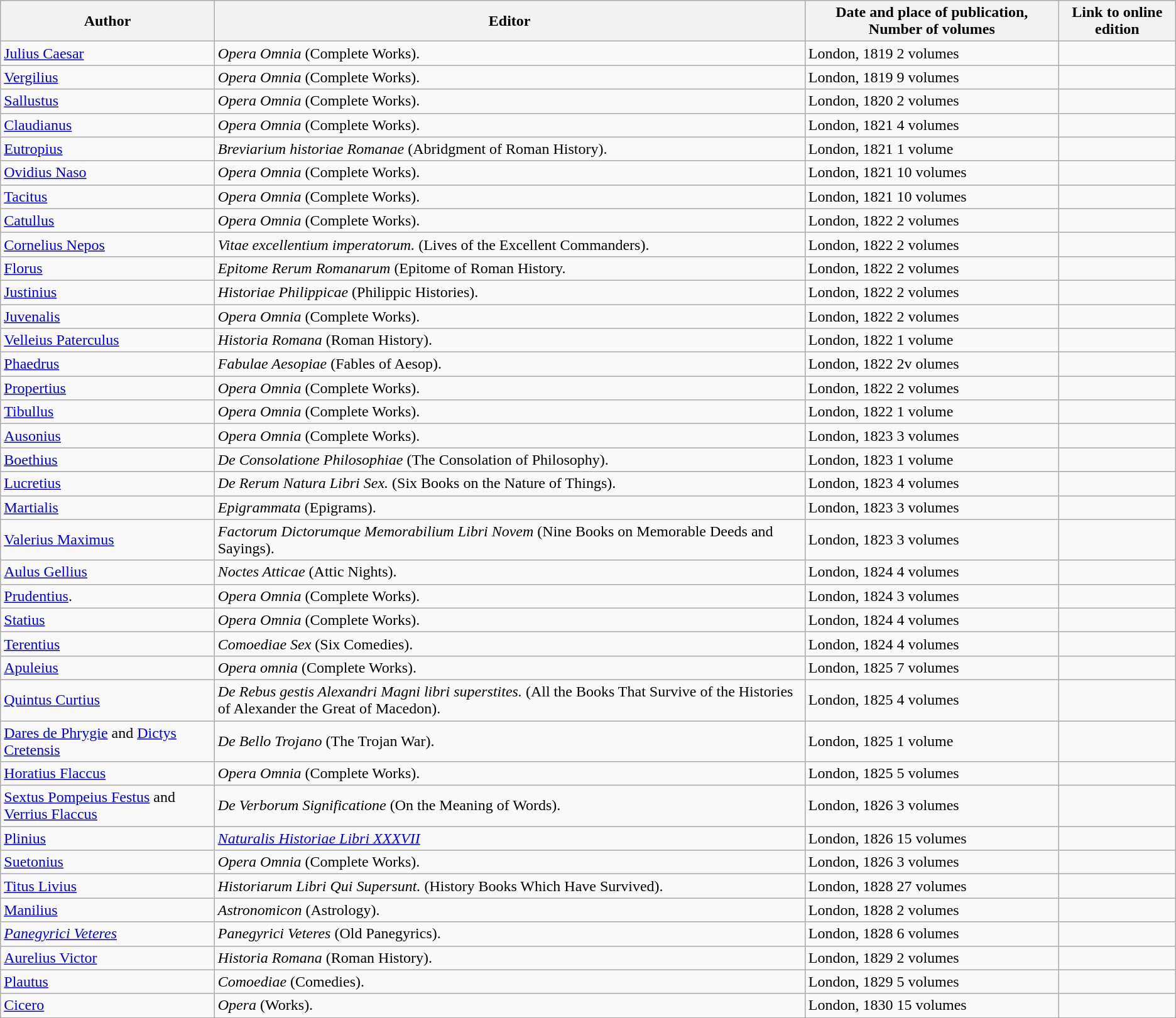<table class="wikitable">
<tr>
<th>Author</th>
<th>Editor</th>
<th>Date and place of publication, Number of volumes</th>
<th>Link to online edition</th>
</tr>
<tr>
<td><a href='#'>Julius Caesar</a></td>
<td><em>Opera Omnia</em> (Complete Works).</td>
<td>London, 1819 2 volumes</td>
<td></td>
</tr>
<tr>
<td><a href='#'>Vergilius</a></td>
<td><em>Opera Omnia</em> (Complete Works).</td>
<td>London, 1819 9 volumes</td>
<td></td>
</tr>
<tr>
<td><a href='#'>Sallustus</a></td>
<td><em>Opera Omnia</em> (Complete Works).</td>
<td>London, 1820 2 volumes</td>
<td></td>
</tr>
<tr>
<td><a href='#'>Claudianus</a></td>
<td><em>Opera Omnia</em> (Complete Works).</td>
<td>London, 1821 4 volumes</td>
<td></td>
</tr>
<tr>
<td><a href='#'>Eutropius</a></td>
<td><em>Breviarium historiae Romanae</em> (Abridgment of Roman History).</td>
<td>London, 1821 1 volume</td>
<td></td>
</tr>
<tr>
<td><a href='#'>Ovidius Naso</a></td>
<td><em>Opera Omnia</em> (Complete Works).</td>
<td>London, 1821 10 volumes</td>
<td></td>
</tr>
<tr>
<td><a href='#'>Tacitus</a></td>
<td><em>Opera Omnia</em> (Complete Works).</td>
<td>London, 1821 10 volumes</td>
<td></td>
</tr>
<tr>
<td><a href='#'>Catullus</a></td>
<td><em>Opera Omnia</em> (Complete Works).</td>
<td>London, 1822 2 volumes</td>
<td></td>
</tr>
<tr>
<td><a href='#'>Cornelius Nepos</a></td>
<td><em>Vitae excellentium imperatorum.</em> (Lives of the Excellent Commanders).</td>
<td>London, 1822 2 volumes</td>
<td></td>
</tr>
<tr>
<td><a href='#'>Florus</a></td>
<td><em>Epitome Rerum Romanarum</em> (Epitome of Roman History.</td>
<td>London, 1822 2 volumes</td>
<td></td>
</tr>
<tr>
<td><a href='#'>Justinius</a></td>
<td><em>Historiae Philippicae</em> (Philippic Histories).</td>
<td>London, 1822 2 volumes</td>
<td></td>
</tr>
<tr>
<td><a href='#'>Juvenalis</a></td>
<td><em>Opera Omnia</em> (Complete Works).</td>
<td>London, 1822 2 volumes</td>
<td></td>
</tr>
<tr>
<td><a href='#'>Velleius Paterculus</a></td>
<td><em>Historia Romana</em> (Roman History).</td>
<td>London, 1822 1 volume</td>
<td></td>
</tr>
<tr>
<td><a href='#'>Phaedrus</a></td>
<td><em>Fabulae Aesopiae</em> (Fables of Aesop).</td>
<td>London, 1822 2v olumes</td>
<td></td>
</tr>
<tr>
<td><a href='#'>Propertius</a></td>
<td><em>Opera Omnia</em> (Complete Works).</td>
<td>London, 1822 2 volumes</td>
<td></td>
</tr>
<tr>
<td><a href='#'>Tibullus</a></td>
<td><em>Opera Omnia</em> (Complete Works).</td>
<td>London, 1822 1 volume</td>
<td></td>
</tr>
<tr>
<td><a href='#'>Ausonius</a></td>
<td><em>Opera Omnia</em> (Complete Works).</td>
<td>London, 1823 3 volumes</td>
<td></td>
</tr>
<tr>
<td><a href='#'>Boethius</a></td>
<td><em>De Consolatione Philosophiae</em> (The Consolation of Philosophy).</td>
<td>London, 1823 1 volume</td>
<td></td>
</tr>
<tr>
<td><a href='#'>Lucretius</a></td>
<td><em>De Rerum Natura Libri Sex.</em> (Six Books on the Nature of Things).</td>
<td>London, 1823 4 volumes</td>
<td></td>
</tr>
<tr>
<td><a href='#'>Martialis</a></td>
<td><em>Epigrammata</em> (Epigrams).</td>
<td>London, 1823 3 volumes</td>
<td></td>
</tr>
<tr>
<td><a href='#'>Valerius Maximus</a></td>
<td><em>Factorum Dictorumque Memorabilium Libri Novem</em> (Nine Books on Memorable Deeds and Sayings).</td>
<td>London, 1823 3 volumes</td>
<td></td>
</tr>
<tr>
<td><a href='#'>Aulus Gellius</a></td>
<td><em>Noctes Atticae</em> (Attic Nights).</td>
<td>London, 1824 4 volumes</td>
<td></td>
</tr>
<tr>
<td><a href='#'>Prudentius</a>.</td>
<td><em>Opera Omnia</em> (Complete Works).</td>
<td>London, 1824 3 volumes</td>
<td></td>
</tr>
<tr>
<td><a href='#'>Statius</a></td>
<td><em>Opera Omnia</em> (Complete Works).</td>
<td>London, 1824 4 volumes</td>
<td></td>
</tr>
<tr>
<td><a href='#'>Terentius</a></td>
<td><em>Comoediae Sex</em> (Six Comedies).</td>
<td>London, 1824 4 volumes</td>
<td></td>
</tr>
<tr>
<td><a href='#'>Apuleius</a></td>
<td><em>Opera omnia</em> (Complete Works).</td>
<td>London, 1825 7 volumes</td>
<td></td>
</tr>
<tr>
<td><a href='#'>Quintus Curtius</a></td>
<td><em>De Rebus gestis Alexandri Magni libri superstites.</em> (All the Books That Survive of the Histories of Alexander the Great of Macedon).</td>
<td>London, 1825 4 volumes</td>
<td></td>
</tr>
<tr>
<td><a href='#'>Dares de Phrygie</a>  and <a href='#'>Dictys Cretensis</a></td>
<td><em>De Bello Trojano</em> (The Trojan War).</td>
<td>London, 1825 1 volume</td>
<td></td>
</tr>
<tr>
<td><a href='#'>Horatius Flaccus</a></td>
<td><em>Opera Omnia</em> (Complete Works).</td>
<td>London, 1825 5 volumes</td>
<td></td>
</tr>
<tr>
<td><a href='#'>Sextus Pompeius Festus</a> and <a href='#'>Verrius Flaccus</a></td>
<td><em>De Verborum Significatione</em> (On the Meaning of Words).</td>
<td>London, 1826 3 volumes</td>
<td></td>
</tr>
<tr>
<td><a href='#'>Plinius</a></td>
<td><a href='#'><em>Naturalis Historiae Libri XXXVII</em></a></td>
<td>London, 1826 15 volumes</td>
<td></td>
</tr>
<tr>
<td><a href='#'>Suetonius</a></td>
<td><em>Opera Omnia</em> (Complete Works).</td>
<td>London, 1826 3 volumes</td>
<td></td>
</tr>
<tr>
<td><a href='#'>Titus Livius</a></td>
<td><em>Historiarum Libri Qui Supersunt.</em> (History Books Which Have Survived).</td>
<td>London, 1828 27 volumes</td>
<td></td>
</tr>
<tr>
<td><a href='#'>Manilius</a></td>
<td><em>Astronomicon</em> (Astrology).</td>
<td>London, 1828 2 volumes</td>
<td></td>
</tr>
<tr>
<td><a href='#'><em>Panegyrici Veteres</em></a></td>
<td><em>Panegyrici Veteres</em> (Old Panegyrics).</td>
<td>London, 1828 6 volumes</td>
<td></td>
</tr>
<tr>
<td><a href='#'>Aurelius Victor</a></td>
<td><em>Historia Romana</em> (Roman History).</td>
<td>London, 1829 2 volumes</td>
<td></td>
</tr>
<tr>
<td><a href='#'>Plautus</a></td>
<td><em>Comoediae</em> (Comedies).</td>
<td>London, 1829 5 volumes</td>
<td></td>
</tr>
<tr>
<td><a href='#'>Cicero</a></td>
<td><em>Opera</em> (Works).</td>
<td>London, 1830 15 volumes</td>
<td></td>
</tr>
</table>
